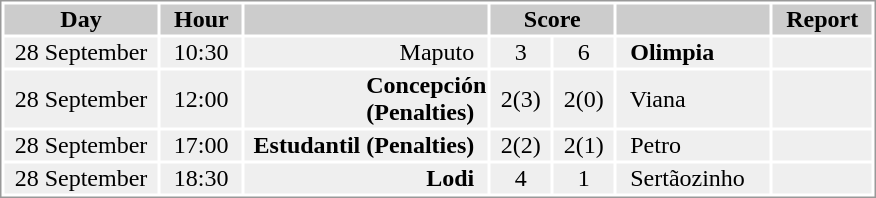<table border="0" style="border: 1px solid #999; background-color:#FFFFFF">
<tr align="center" bgcolor="#CCCCCC">
<th width="100">  Day  </th>
<th width="50">  Hour  </th>
<th width="160"></th>
<th colspan="2" width="80">Score</th>
<th width="100"></th>
<th>  Report  </th>
</tr>
<tr align="center" bgcolor="#EFEFEF">
<td>28 September</td>
<td>10:30</td>
<td align="right">Maputo  </td>
<td>3</td>
<td>6</td>
<td align="left">  <strong>Olimpia</strong></td>
<td></td>
</tr>
<tr align="center" bgcolor="#EFEFEF">
<td>28 September</td>
<td>12:00</td>
<td align="right"><strong>Concepción (Penalties)</strong>  </td>
<td>2(3)</td>
<td>2(0)</td>
<td align="left">  Viana</td>
<td></td>
</tr>
<tr align="center" bgcolor="#EFEFEF">
<td>28 September</td>
<td>17:00</td>
<td align="right"><strong>Estudantil (Penalties)</strong>  </td>
<td>2(2)</td>
<td>2(1)</td>
<td align="left">  Petro</td>
<td></td>
</tr>
<tr align="center" bgcolor="#EFEFEF">
<td>28 September</td>
<td>18:30</td>
<td align="right"><strong>Lodi</strong>  </td>
<td>4</td>
<td>1</td>
<td align="left">  Sertãozinho</td>
<td></td>
</tr>
</table>
